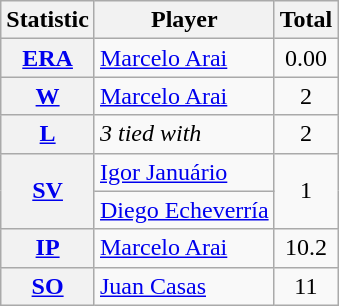<table class="wikitable">
<tr>
<th scope="col">Statistic</th>
<th scope="col">Player</th>
<th scope="col">Total</th>
</tr>
<tr>
<th scope="row" style="text-align:center;"><a href='#'>ERA</a></th>
<td> <a href='#'>Marcelo Arai</a></td>
<td align=center>0.00</td>
</tr>
<tr>
<th scope="row" style="text-align:center;"><a href='#'>W</a></th>
<td> <a href='#'>Marcelo Arai</a></td>
<td align=center>2</td>
</tr>
<tr>
<th scope="row" style="text-align:center;"><a href='#'>L</a></th>
<td><em>3 tied with</em></td>
<td align=center>2</td>
</tr>
<tr>
<th scope="row" style="text-align:center;" rowspan=2><a href='#'>SV</a></th>
<td> <a href='#'>Igor Januário</a></td>
<td rowspan=2 align=center>1</td>
</tr>
<tr>
<td> <a href='#'>Diego Echeverría</a></td>
</tr>
<tr>
<th scope="row" style="text-align:center;"><a href='#'>IP</a></th>
<td> <a href='#'>Marcelo Arai</a></td>
<td align=center>10.2</td>
</tr>
<tr>
<th scope="row" style="text-align:center;"><a href='#'>SO</a></th>
<td> <a href='#'>Juan Casas</a></td>
<td align=center>11</td>
</tr>
</table>
